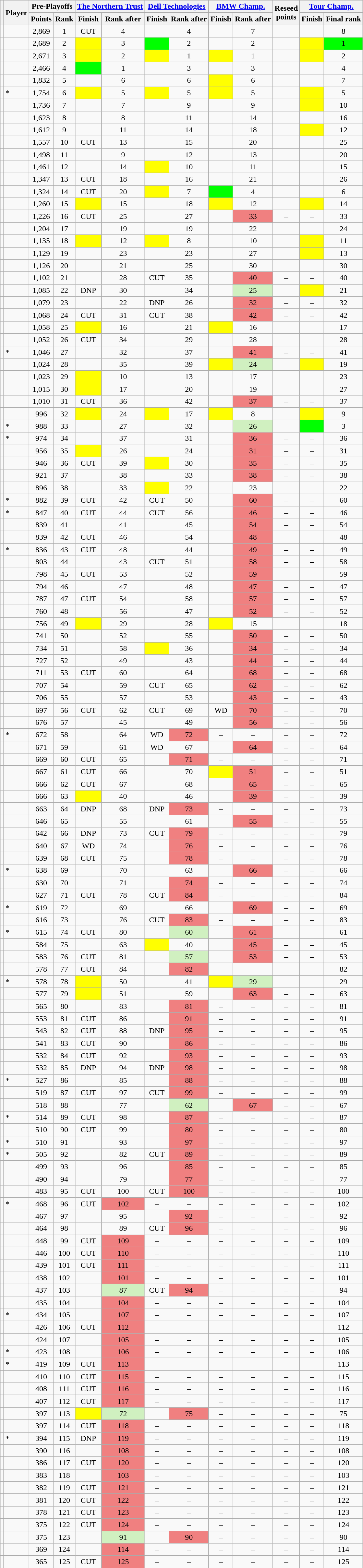<table class="wikitable sortable" style=text-align:center>
<tr>
<th rowspan=2></th>
<th rowspan=2>Player</th>
<th colspan=2>Pre-Playoffs</th>
<th colspan=2><a href='#'>The Northern Trust</a></th>
<th colspan=2><a href='#'>Dell Technologies</a></th>
<th colspan=2><a href='#'>BMW Champ.</a></th>
<th rowspan=2>Reseed<br>points</th>
<th colspan=2><a href='#'>Tour Champ.</a></th>
</tr>
<tr>
<th>Points</th>
<th>Rank</th>
<th>Finish</th>
<th>Rank after</th>
<th>Finish</th>
<th>Rank after</th>
<th>Finish</th>
<th>Rank after</th>
<th>Finish</th>
<th>Final rank</th>
</tr>
<tr>
<td></td>
<td align=left></td>
<td>2,869</td>
<td>1</td>
<td>CUT</td>
<td>4</td>
<td></td>
<td>4</td>
<td></td>
<td>7</td>
<td></td>
<td></td>
<td>8</td>
</tr>
<tr>
<td></td>
<td align=left></td>
<td>2,689</td>
<td>2</td>
<td style=background:yellow></td>
<td>3</td>
<td style=background:lime></td>
<td>2</td>
<td></td>
<td>2</td>
<td></td>
<td style=background:yellow></td>
<td style=background:lime>1</td>
</tr>
<tr>
<td></td>
<td align=left></td>
<td>2,671</td>
<td>3</td>
<td style=background:yellow></td>
<td>2</td>
<td style=background:yellow></td>
<td>1</td>
<td style=background:yellow></td>
<td>1</td>
<td></td>
<td style=background:yellow></td>
<td>2</td>
</tr>
<tr>
<td></td>
<td align=left></td>
<td>2,466</td>
<td>4</td>
<td style=background:lime></td>
<td>1</td>
<td></td>
<td>3</td>
<td></td>
<td>3</td>
<td></td>
<td></td>
<td>4</td>
</tr>
<tr>
<td></td>
<td align=left></td>
<td>1,832</td>
<td>5</td>
<td></td>
<td>6</td>
<td></td>
<td>6</td>
<td style=background:yellow></td>
<td>6</td>
<td></td>
<td></td>
<td>7</td>
</tr>
<tr>
<td></td>
<td align=left>*</td>
<td>1,754</td>
<td>6</td>
<td style=background:yellow></td>
<td>5</td>
<td style=background:yellow></td>
<td>5</td>
<td style=background:yellow></td>
<td>5</td>
<td></td>
<td style=background:yellow></td>
<td>5</td>
</tr>
<tr>
<td></td>
<td align=left></td>
<td>1,736</td>
<td>7</td>
<td></td>
<td>7</td>
<td></td>
<td>9</td>
<td></td>
<td>9</td>
<td></td>
<td style=background:yellow></td>
<td>10</td>
</tr>
<tr>
<td></td>
<td align=left></td>
<td>1,623</td>
<td>8</td>
<td></td>
<td>8</td>
<td></td>
<td>11</td>
<td></td>
<td>14</td>
<td></td>
<td></td>
<td>16</td>
</tr>
<tr>
<td></td>
<td align=left></td>
<td>1,612</td>
<td>9</td>
<td></td>
<td>11</td>
<td></td>
<td>14</td>
<td></td>
<td>18</td>
<td></td>
<td style=background:yellow></td>
<td>12</td>
</tr>
<tr>
<td></td>
<td align=left></td>
<td>1,557</td>
<td>10</td>
<td>CUT</td>
<td>13</td>
<td></td>
<td>15</td>
<td></td>
<td>20</td>
<td></td>
<td></td>
<td>25</td>
</tr>
<tr>
<td></td>
<td align=left></td>
<td>1,498</td>
<td>11</td>
<td></td>
<td>9</td>
<td></td>
<td>12</td>
<td></td>
<td>13</td>
<td></td>
<td></td>
<td>20</td>
</tr>
<tr>
<td></td>
<td align=left></td>
<td>1,461</td>
<td>12</td>
<td></td>
<td>14</td>
<td style=background:yellow></td>
<td>10</td>
<td></td>
<td>11</td>
<td></td>
<td></td>
<td>15</td>
</tr>
<tr>
<td></td>
<td align=left></td>
<td>1,347</td>
<td>13</td>
<td>CUT</td>
<td>18</td>
<td></td>
<td>16</td>
<td></td>
<td>21</td>
<td></td>
<td></td>
<td>26</td>
</tr>
<tr>
<td></td>
<td align=left></td>
<td>1,324</td>
<td>14</td>
<td>CUT</td>
<td>20</td>
<td style=background:yellow></td>
<td>7</td>
<td style=background:lime></td>
<td>4</td>
<td></td>
<td></td>
<td>6</td>
</tr>
<tr>
<td></td>
<td align=left></td>
<td>1,260</td>
<td>15</td>
<td style=background:yellow></td>
<td>15</td>
<td></td>
<td>18</td>
<td style=background:yellow></td>
<td>12</td>
<td></td>
<td style=background:yellow></td>
<td>14</td>
</tr>
<tr>
<td></td>
<td align=left></td>
<td>1,226</td>
<td>16</td>
<td>CUT</td>
<td>25</td>
<td></td>
<td>27</td>
<td></td>
<td style="background:#F08080;">33</td>
<td>–</td>
<td>–</td>
<td>33</td>
</tr>
<tr>
<td></td>
<td align=left></td>
<td>1,204</td>
<td>17</td>
<td></td>
<td>19</td>
<td></td>
<td>19</td>
<td></td>
<td>22</td>
<td></td>
<td></td>
<td>24</td>
</tr>
<tr>
<td></td>
<td align=left></td>
<td>1,135</td>
<td>18</td>
<td style=background:yellow></td>
<td>12</td>
<td style=background:yellow></td>
<td>8</td>
<td></td>
<td>10</td>
<td></td>
<td style=background:yellow></td>
<td>11</td>
</tr>
<tr>
<td></td>
<td align=left></td>
<td>1,129</td>
<td>19</td>
<td></td>
<td>23</td>
<td></td>
<td>23</td>
<td></td>
<td>27</td>
<td></td>
<td style=background:yellow></td>
<td>13</td>
</tr>
<tr>
<td></td>
<td align=left></td>
<td>1,126</td>
<td>20</td>
<td></td>
<td>21</td>
<td></td>
<td>25</td>
<td></td>
<td>30</td>
<td></td>
<td></td>
<td>30</td>
</tr>
<tr>
<td></td>
<td align=left></td>
<td>1,102</td>
<td>21</td>
<td></td>
<td>28</td>
<td>CUT</td>
<td>35</td>
<td></td>
<td style="background:#F08080;">40</td>
<td>–</td>
<td>–</td>
<td>40</td>
</tr>
<tr>
<td></td>
<td align=left></td>
<td>1,085</td>
<td>22</td>
<td>DNP</td>
<td>30</td>
<td></td>
<td>34</td>
<td></td>
<td style="background:#D0F0C0;">25</td>
<td></td>
<td style=background:yellow></td>
<td>21</td>
</tr>
<tr>
<td></td>
<td align=left></td>
<td>1,079</td>
<td>23</td>
<td></td>
<td>22</td>
<td>DNP</td>
<td>26</td>
<td></td>
<td style="background:#F08080;">32</td>
<td>–</td>
<td>–</td>
<td>32</td>
</tr>
<tr>
<td></td>
<td align=left></td>
<td>1,068</td>
<td>24</td>
<td>CUT</td>
<td>31</td>
<td>CUT</td>
<td>38</td>
<td></td>
<td style="background:#F08080;">42</td>
<td>–</td>
<td>–</td>
<td>42</td>
</tr>
<tr>
<td></td>
<td align=left></td>
<td>1,058</td>
<td>25</td>
<td style=background:yellow></td>
<td>16</td>
<td></td>
<td>21</td>
<td style=background:yellow></td>
<td>16</td>
<td></td>
<td></td>
<td>17</td>
</tr>
<tr>
<td></td>
<td align=left></td>
<td>1,052</td>
<td>26</td>
<td>CUT</td>
<td>34</td>
<td></td>
<td>29</td>
<td></td>
<td>28</td>
<td></td>
<td></td>
<td>28</td>
</tr>
<tr>
<td></td>
<td align=left>*</td>
<td>1,046</td>
<td>27</td>
<td></td>
<td>32</td>
<td></td>
<td>37</td>
<td></td>
<td style="background:#F08080;">41</td>
<td>–</td>
<td>–</td>
<td>41</td>
</tr>
<tr>
<td></td>
<td align=left></td>
<td>1,024</td>
<td>28</td>
<td></td>
<td>35</td>
<td></td>
<td>39</td>
<td style=background:yellow></td>
<td style="background:#D0F0C0;">24</td>
<td></td>
<td style=background:yellow></td>
<td>19</td>
</tr>
<tr>
<td></td>
<td align=left></td>
<td>1,023</td>
<td>29</td>
<td style=background:yellow></td>
<td>10</td>
<td></td>
<td>13</td>
<td></td>
<td>17</td>
<td></td>
<td></td>
<td>23</td>
</tr>
<tr>
<td></td>
<td align=left></td>
<td>1,015</td>
<td>30</td>
<td style=background:yellow></td>
<td>17</td>
<td></td>
<td>20</td>
<td></td>
<td>19</td>
<td></td>
<td></td>
<td>27</td>
</tr>
<tr>
<td></td>
<td align=left></td>
<td>1,010</td>
<td>31</td>
<td>CUT</td>
<td>36</td>
<td></td>
<td>42</td>
<td></td>
<td style="background:#F08080;">37</td>
<td>–</td>
<td>–</td>
<td>37</td>
</tr>
<tr>
<td></td>
<td align=left></td>
<td>996</td>
<td>32</td>
<td style=background:yellow></td>
<td>24</td>
<td style=background:yellow></td>
<td>17</td>
<td style=background:yellow></td>
<td>8</td>
<td></td>
<td style=background:yellow></td>
<td>9</td>
</tr>
<tr>
<td></td>
<td align=left>*</td>
<td>988</td>
<td>33</td>
<td></td>
<td>27</td>
<td></td>
<td>32</td>
<td></td>
<td style="background:#D0F0C0;">26</td>
<td></td>
<td style=background:lime></td>
<td>3</td>
</tr>
<tr>
<td></td>
<td align=left>*</td>
<td>974</td>
<td>34</td>
<td></td>
<td>37</td>
<td></td>
<td>31</td>
<td></td>
<td style="background:#F08080;">36</td>
<td>–</td>
<td>–</td>
<td>36</td>
</tr>
<tr>
<td></td>
<td align=left></td>
<td>956</td>
<td>35</td>
<td style=background:yellow></td>
<td>26</td>
<td></td>
<td>24</td>
<td></td>
<td style="background:#F08080;">31</td>
<td>–</td>
<td>–</td>
<td>31</td>
</tr>
<tr>
<td></td>
<td align=left></td>
<td>946</td>
<td>36</td>
<td>CUT</td>
<td>39</td>
<td style=background:yellow></td>
<td>30</td>
<td></td>
<td style="background:#F08080;">35</td>
<td>–</td>
<td>–</td>
<td>35</td>
</tr>
<tr>
<td></td>
<td align=left></td>
<td>921</td>
<td>37</td>
<td></td>
<td>38</td>
<td></td>
<td>33</td>
<td></td>
<td style="background:#F08080;">38</td>
<td>–</td>
<td>–</td>
<td>38</td>
</tr>
<tr>
<td></td>
<td align=left></td>
<td>896</td>
<td>38</td>
<td></td>
<td>33</td>
<td style=background:yellow></td>
<td>22</td>
<td></td>
<td>23</td>
<td></td>
<td></td>
<td>22</td>
</tr>
<tr>
<td></td>
<td align=left>*</td>
<td>882</td>
<td>39</td>
<td>CUT</td>
<td>42</td>
<td>CUT</td>
<td>50</td>
<td></td>
<td style="background:#F08080;">60</td>
<td>–</td>
<td>–</td>
<td>60</td>
</tr>
<tr>
<td></td>
<td align=left>*</td>
<td>847</td>
<td>40</td>
<td>CUT</td>
<td>44</td>
<td>CUT</td>
<td>56</td>
<td></td>
<td style="background:#F08080;">46</td>
<td>–</td>
<td>–</td>
<td>46</td>
</tr>
<tr>
<td></td>
<td align=left></td>
<td>839</td>
<td>41</td>
<td></td>
<td>41</td>
<td></td>
<td>45</td>
<td></td>
<td style="background:#F08080;">54</td>
<td>–</td>
<td>–</td>
<td>54</td>
</tr>
<tr>
<td></td>
<td align=left></td>
<td>839</td>
<td>42</td>
<td>CUT</td>
<td>46</td>
<td></td>
<td>54</td>
<td></td>
<td style="background:#F08080;">48</td>
<td>–</td>
<td>–</td>
<td>48</td>
</tr>
<tr>
<td></td>
<td align=left>*</td>
<td>836</td>
<td>43</td>
<td>CUT</td>
<td>48</td>
<td></td>
<td>44</td>
<td></td>
<td style="background:#F08080;">49</td>
<td>–</td>
<td>–</td>
<td>49</td>
</tr>
<tr>
<td></td>
<td align=left></td>
<td>803</td>
<td>44</td>
<td></td>
<td>43</td>
<td>CUT</td>
<td>51</td>
<td></td>
<td style="background:#F08080;">58</td>
<td>–</td>
<td>–</td>
<td>58</td>
</tr>
<tr>
<td></td>
<td align=left></td>
<td>798</td>
<td>45</td>
<td>CUT</td>
<td>53</td>
<td></td>
<td>52</td>
<td></td>
<td style="background:#F08080;">59</td>
<td>–</td>
<td>–</td>
<td>59</td>
</tr>
<tr>
<td></td>
<td align=left></td>
<td>794</td>
<td>46</td>
<td></td>
<td>47</td>
<td></td>
<td>48</td>
<td></td>
<td style="background:#F08080;">47</td>
<td>–</td>
<td>–</td>
<td>47</td>
</tr>
<tr>
<td></td>
<td align=left></td>
<td>787</td>
<td>47</td>
<td>CUT</td>
<td>54</td>
<td></td>
<td>58</td>
<td></td>
<td style="background:#F08080;">57</td>
<td>–</td>
<td>–</td>
<td>57</td>
</tr>
<tr>
<td></td>
<td align=left></td>
<td>760</td>
<td>48</td>
<td></td>
<td>56</td>
<td></td>
<td>47</td>
<td></td>
<td style="background:#F08080;">52</td>
<td>–</td>
<td>–</td>
<td>52</td>
</tr>
<tr>
<td></td>
<td align=left></td>
<td>756</td>
<td>49</td>
<td style=background:yellow></td>
<td>29</td>
<td></td>
<td>28</td>
<td style=background:yellow></td>
<td>15</td>
<td></td>
<td></td>
<td>18</td>
</tr>
<tr>
<td></td>
<td align=left></td>
<td>741</td>
<td>50</td>
<td></td>
<td>52</td>
<td></td>
<td>55</td>
<td></td>
<td style="background:#F08080;">50</td>
<td>–</td>
<td>–</td>
<td>50</td>
</tr>
<tr>
<td></td>
<td align=left></td>
<td>734</td>
<td>51</td>
<td></td>
<td>58</td>
<td style=background:yellow></td>
<td>36</td>
<td></td>
<td style="background:#F08080;">34</td>
<td>–</td>
<td>–</td>
<td>34</td>
</tr>
<tr>
<td></td>
<td align=left></td>
<td>727</td>
<td>52</td>
<td></td>
<td>49</td>
<td></td>
<td>43</td>
<td></td>
<td style="background:#F08080;">44</td>
<td>–</td>
<td>–</td>
<td>44</td>
</tr>
<tr>
<td></td>
<td align=left></td>
<td>711</td>
<td>53</td>
<td>CUT</td>
<td>60</td>
<td></td>
<td>64</td>
<td></td>
<td style="background:#F08080;">68</td>
<td>–</td>
<td>–</td>
<td>68</td>
</tr>
<tr>
<td></td>
<td align=left></td>
<td>707</td>
<td>54</td>
<td></td>
<td>59</td>
<td>CUT</td>
<td>65</td>
<td></td>
<td style="background:#F08080;">62</td>
<td>–</td>
<td>–</td>
<td>62</td>
</tr>
<tr>
<td></td>
<td align=left></td>
<td>706</td>
<td>55</td>
<td></td>
<td>57</td>
<td></td>
<td>53</td>
<td></td>
<td style="background:#F08080;">43</td>
<td>–</td>
<td>–</td>
<td>43</td>
</tr>
<tr>
<td></td>
<td align=left></td>
<td>697</td>
<td>56</td>
<td>CUT</td>
<td>62</td>
<td>CUT</td>
<td>69</td>
<td>WD</td>
<td style="background:#F08080;">70</td>
<td>–</td>
<td>–</td>
<td>70</td>
</tr>
<tr>
<td></td>
<td align=left></td>
<td>676</td>
<td>57</td>
<td></td>
<td>45</td>
<td></td>
<td>49</td>
<td></td>
<td style="background:#F08080;">56</td>
<td>–</td>
<td>–</td>
<td>56</td>
</tr>
<tr>
<td></td>
<td align=left>*</td>
<td>672</td>
<td>58</td>
<td></td>
<td>64</td>
<td>WD</td>
<td style="background:#F08080;">72</td>
<td>–</td>
<td>–</td>
<td>–</td>
<td>–</td>
<td>72</td>
</tr>
<tr>
<td></td>
<td align=left></td>
<td>671</td>
<td>59</td>
<td></td>
<td>61</td>
<td>WD</td>
<td>67</td>
<td></td>
<td style="background:#F08080;">64</td>
<td>–</td>
<td>–</td>
<td>64</td>
</tr>
<tr>
<td></td>
<td align=left></td>
<td>669</td>
<td>60</td>
<td>CUT</td>
<td>65</td>
<td></td>
<td style="background:#F08080;">71</td>
<td>–</td>
<td>–</td>
<td>–</td>
<td>–</td>
<td>71</td>
</tr>
<tr>
<td></td>
<td align=left></td>
<td>667</td>
<td>61</td>
<td>CUT</td>
<td>66</td>
<td></td>
<td>70</td>
<td style=background:yellow></td>
<td style="background:#F08080;">51</td>
<td>–</td>
<td>–</td>
<td>51</td>
</tr>
<tr>
<td></td>
<td align=left></td>
<td>666</td>
<td>62</td>
<td>CUT</td>
<td>67</td>
<td></td>
<td>68</td>
<td></td>
<td style="background:#F08080;">65</td>
<td>–</td>
<td>–</td>
<td>65</td>
</tr>
<tr>
<td></td>
<td align=left></td>
<td>666</td>
<td>63</td>
<td style=background:yellow></td>
<td>40</td>
<td></td>
<td>46</td>
<td></td>
<td style="background:#F08080;">39</td>
<td>–</td>
<td>–</td>
<td>39</td>
</tr>
<tr>
<td></td>
<td align=left></td>
<td>663</td>
<td>64</td>
<td>DNP</td>
<td>68</td>
<td>DNP</td>
<td style="background:#F08080;">73</td>
<td>–</td>
<td>–</td>
<td>–</td>
<td>–</td>
<td>73</td>
</tr>
<tr>
<td></td>
<td align=left></td>
<td>646</td>
<td>65</td>
<td></td>
<td>55</td>
<td></td>
<td>61</td>
<td></td>
<td style="background:#F08080;">55</td>
<td>–</td>
<td>–</td>
<td>55</td>
</tr>
<tr>
<td></td>
<td align=left></td>
<td>642</td>
<td>66</td>
<td>DNP</td>
<td>73</td>
<td>CUT</td>
<td style="background:#F08080;">79</td>
<td>–</td>
<td>–</td>
<td>–</td>
<td>–</td>
<td>79</td>
</tr>
<tr>
<td></td>
<td align=left></td>
<td>640</td>
<td>67</td>
<td>WD</td>
<td>74</td>
<td></td>
<td style="background:#F08080;">76</td>
<td>–</td>
<td>–</td>
<td>–</td>
<td>–</td>
<td>76</td>
</tr>
<tr>
<td></td>
<td align=left></td>
<td>639</td>
<td>68</td>
<td>CUT</td>
<td>75</td>
<td></td>
<td style="background:#F08080;">78</td>
<td>–</td>
<td>–</td>
<td>–</td>
<td>–</td>
<td>78</td>
</tr>
<tr>
<td></td>
<td align=left>*</td>
<td>638</td>
<td>69</td>
<td></td>
<td>70</td>
<td></td>
<td>63</td>
<td></td>
<td style="background:#F08080;">66</td>
<td>–</td>
<td>–</td>
<td>66</td>
</tr>
<tr>
<td></td>
<td align=left></td>
<td>630</td>
<td>70</td>
<td></td>
<td>71</td>
<td></td>
<td style="background:#F08080;">74</td>
<td>–</td>
<td>–</td>
<td>–</td>
<td>–</td>
<td>74</td>
</tr>
<tr>
<td></td>
<td align=left></td>
<td>627</td>
<td>71</td>
<td>CUT</td>
<td>78</td>
<td>CUT</td>
<td style="background:#F08080;">84</td>
<td>–</td>
<td>–</td>
<td>–</td>
<td>–</td>
<td>84</td>
</tr>
<tr>
<td></td>
<td align=left>*</td>
<td>619</td>
<td>72</td>
<td></td>
<td>69</td>
<td></td>
<td>66</td>
<td></td>
<td style="background:#F08080;">69</td>
<td>–</td>
<td>–</td>
<td>69</td>
</tr>
<tr>
<td></td>
<td align=left></td>
<td>616</td>
<td>73</td>
<td></td>
<td>76</td>
<td>CUT</td>
<td style="background:#F08080;">83</td>
<td>–</td>
<td>–</td>
<td>–</td>
<td>–</td>
<td>83</td>
</tr>
<tr>
<td></td>
<td align=left>*</td>
<td>615</td>
<td>74</td>
<td>CUT</td>
<td>80</td>
<td></td>
<td style="background:#D0F0C0;">60</td>
<td></td>
<td style="background:#F08080;">61</td>
<td>–</td>
<td>–</td>
<td>61</td>
</tr>
<tr>
<td></td>
<td align=left></td>
<td>584</td>
<td>75</td>
<td></td>
<td>63</td>
<td style=background:yellow></td>
<td>40</td>
<td></td>
<td style="background:#F08080;">45</td>
<td>–</td>
<td>–</td>
<td>45</td>
</tr>
<tr>
<td></td>
<td align=left></td>
<td>583</td>
<td>76</td>
<td>CUT</td>
<td>81</td>
<td></td>
<td style="background:#D0F0C0;">57</td>
<td></td>
<td style="background:#F08080;">53</td>
<td>–</td>
<td>–</td>
<td>53</td>
</tr>
<tr>
<td></td>
<td align=left></td>
<td>578</td>
<td>77</td>
<td>CUT</td>
<td>84</td>
<td></td>
<td style="background:#F08080;">82</td>
<td>–</td>
<td>–</td>
<td>–</td>
<td>–</td>
<td>82</td>
</tr>
<tr>
<td></td>
<td align=left>*</td>
<td>578</td>
<td>78</td>
<td style=background:yellow></td>
<td>50</td>
<td></td>
<td>41</td>
<td style=background:yellow></td>
<td style="background:#D0F0C0;">29</td>
<td></td>
<td></td>
<td>29</td>
</tr>
<tr>
<td></td>
<td align=left></td>
<td>577</td>
<td>79</td>
<td style=background:yellow></td>
<td>51</td>
<td></td>
<td>59</td>
<td></td>
<td style="background:#F08080;">63</td>
<td>–</td>
<td>–</td>
<td>63</td>
</tr>
<tr>
<td></td>
<td align=left></td>
<td>565</td>
<td>80</td>
<td></td>
<td>83</td>
<td></td>
<td style="background:#F08080;">81</td>
<td>–</td>
<td>–</td>
<td>–</td>
<td>–</td>
<td>81</td>
</tr>
<tr>
<td></td>
<td align=left></td>
<td>553</td>
<td>81</td>
<td>CUT</td>
<td>86</td>
<td></td>
<td style="background:#F08080;">91</td>
<td>–</td>
<td>–</td>
<td>–</td>
<td>–</td>
<td>91</td>
</tr>
<tr>
<td></td>
<td align=left></td>
<td>543</td>
<td>82</td>
<td>CUT</td>
<td>88</td>
<td>DNP</td>
<td style="background:#F08080;">95</td>
<td>–</td>
<td>–</td>
<td>–</td>
<td>–</td>
<td>95</td>
</tr>
<tr>
<td></td>
<td align=left></td>
<td>541</td>
<td>83</td>
<td>CUT</td>
<td>90</td>
<td></td>
<td style="background:#F08080;">86</td>
<td>–</td>
<td>–</td>
<td>–</td>
<td>–</td>
<td>86</td>
</tr>
<tr>
<td></td>
<td align=left></td>
<td>532</td>
<td>84</td>
<td>CUT</td>
<td>92</td>
<td></td>
<td style="background:#F08080;">93</td>
<td>–</td>
<td>–</td>
<td>–</td>
<td>–</td>
<td>93</td>
</tr>
<tr>
<td></td>
<td align=left></td>
<td>532</td>
<td>85</td>
<td>DNP</td>
<td>94</td>
<td>DNP</td>
<td style="background:#F08080;">98</td>
<td>–</td>
<td>–</td>
<td>–</td>
<td>–</td>
<td>98</td>
</tr>
<tr>
<td></td>
<td align=left>*</td>
<td>527</td>
<td>86</td>
<td></td>
<td>85</td>
<td></td>
<td style="background:#F08080;">88</td>
<td>–</td>
<td>–</td>
<td>–</td>
<td>–</td>
<td>88</td>
</tr>
<tr>
<td></td>
<td align=left></td>
<td>519</td>
<td>87</td>
<td>CUT</td>
<td>97</td>
<td>CUT</td>
<td style="background:#F08080;">99</td>
<td>–</td>
<td>–</td>
<td>–</td>
<td>–</td>
<td>99</td>
</tr>
<tr>
<td></td>
<td align=left></td>
<td>518</td>
<td>88</td>
<td></td>
<td>77</td>
<td></td>
<td style="background:#D0F0C0;">62</td>
<td></td>
<td style="background:#F08080;">67</td>
<td>–</td>
<td>–</td>
<td>67</td>
</tr>
<tr>
<td></td>
<td align=left>*</td>
<td>514</td>
<td>89</td>
<td>CUT</td>
<td>98</td>
<td></td>
<td style="background:#F08080;">87</td>
<td>–</td>
<td>–</td>
<td>–</td>
<td>–</td>
<td>87</td>
</tr>
<tr>
<td></td>
<td align=left></td>
<td>510</td>
<td>90</td>
<td>CUT</td>
<td>99</td>
<td></td>
<td style="background:#F08080;">80</td>
<td>–</td>
<td>–</td>
<td>–</td>
<td>–</td>
<td>80</td>
</tr>
<tr>
<td></td>
<td align=left>*</td>
<td>510</td>
<td>91</td>
<td></td>
<td>93</td>
<td></td>
<td style="background:#F08080;">97</td>
<td>–</td>
<td>–</td>
<td>–</td>
<td>–</td>
<td>97</td>
</tr>
<tr>
<td></td>
<td align=left>*</td>
<td>505</td>
<td>92</td>
<td></td>
<td>82</td>
<td>CUT</td>
<td style="background:#F08080;">89</td>
<td>–</td>
<td>–</td>
<td>–</td>
<td>–</td>
<td>89</td>
</tr>
<tr>
<td></td>
<td align=left></td>
<td>499</td>
<td>93</td>
<td></td>
<td>96</td>
<td></td>
<td style="background:#F08080;">85</td>
<td>–</td>
<td>–</td>
<td>–</td>
<td>–</td>
<td>85</td>
</tr>
<tr>
<td></td>
<td align=left></td>
<td>490</td>
<td>94</td>
<td></td>
<td>79</td>
<td></td>
<td style="background:#F08080;">77</td>
<td>–</td>
<td>–</td>
<td>–</td>
<td>–</td>
<td>77</td>
</tr>
<tr>
<td></td>
<td align=left></td>
<td>483</td>
<td>95</td>
<td>CUT</td>
<td>100</td>
<td>CUT</td>
<td style="background:#F08080;">100</td>
<td>–</td>
<td>–</td>
<td>–</td>
<td>–</td>
<td>100</td>
</tr>
<tr>
<td></td>
<td align=left>*</td>
<td>468</td>
<td>96</td>
<td>CUT</td>
<td style="background:#F08080;">102</td>
<td>–</td>
<td>–</td>
<td>–</td>
<td>–</td>
<td>–</td>
<td>–</td>
<td>102</td>
</tr>
<tr>
<td></td>
<td align=left></td>
<td>467</td>
<td>97</td>
<td></td>
<td>95</td>
<td></td>
<td style="background:#F08080;">92</td>
<td>–</td>
<td>–</td>
<td>–</td>
<td>–</td>
<td>92</td>
</tr>
<tr>
<td></td>
<td align=left></td>
<td>464</td>
<td>98</td>
<td></td>
<td>89</td>
<td>CUT</td>
<td style="background:#F08080;">96</td>
<td>–</td>
<td>–</td>
<td>–</td>
<td>–</td>
<td>96</td>
</tr>
<tr>
<td></td>
<td align=left></td>
<td>448</td>
<td>99</td>
<td>CUT</td>
<td style="background:#F08080;">109</td>
<td>–</td>
<td>–</td>
<td>–</td>
<td>–</td>
<td>–</td>
<td>–</td>
<td>109</td>
</tr>
<tr>
<td></td>
<td align=left></td>
<td>446</td>
<td>100</td>
<td>CUT</td>
<td style="background:#F08080;">110</td>
<td>–</td>
<td>–</td>
<td>–</td>
<td>–</td>
<td>–</td>
<td>–</td>
<td>110</td>
</tr>
<tr>
<td></td>
<td align=left></td>
<td>439</td>
<td>101</td>
<td>CUT</td>
<td style="background:#F08080;">111</td>
<td>–</td>
<td>–</td>
<td>–</td>
<td>–</td>
<td>–</td>
<td>–</td>
<td>111</td>
</tr>
<tr>
<td></td>
<td align=left></td>
<td>438</td>
<td>102</td>
<td></td>
<td style="background:#F08080;">101</td>
<td>–</td>
<td>–</td>
<td>–</td>
<td>–</td>
<td>–</td>
<td>–</td>
<td>101</td>
</tr>
<tr>
<td></td>
<td align=left></td>
<td>437</td>
<td>103</td>
<td></td>
<td style="background:#D0F0C0;">87</td>
<td>CUT</td>
<td style="background:#F08080;">94</td>
<td>–</td>
<td>–</td>
<td>–</td>
<td>–</td>
<td>94</td>
</tr>
<tr>
<td></td>
<td align=left></td>
<td>435</td>
<td>104</td>
<td></td>
<td style="background:#F08080;">104</td>
<td>–</td>
<td>–</td>
<td>–</td>
<td>–</td>
<td>–</td>
<td>–</td>
<td>104</td>
</tr>
<tr>
<td></td>
<td align=left>*</td>
<td>434</td>
<td>105</td>
<td></td>
<td style="background:#F08080;">107</td>
<td>–</td>
<td>–</td>
<td>–</td>
<td>–</td>
<td>–</td>
<td>–</td>
<td>107</td>
</tr>
<tr>
<td></td>
<td align=left></td>
<td>426</td>
<td>106</td>
<td>CUT</td>
<td style="background:#F08080;">112</td>
<td>–</td>
<td>–</td>
<td>–</td>
<td>–</td>
<td>–</td>
<td>–</td>
<td>112</td>
</tr>
<tr>
<td></td>
<td align=left></td>
<td>424</td>
<td>107</td>
<td></td>
<td style="background:#F08080;">105</td>
<td>–</td>
<td>–</td>
<td>–</td>
<td>–</td>
<td>–</td>
<td>–</td>
<td>105</td>
</tr>
<tr>
<td></td>
<td align=left>*</td>
<td>423</td>
<td>108</td>
<td></td>
<td style="background:#F08080;">106</td>
<td>–</td>
<td>–</td>
<td>–</td>
<td>–</td>
<td>–</td>
<td>–</td>
<td>106</td>
</tr>
<tr>
<td></td>
<td align=left>*</td>
<td>419</td>
<td>109</td>
<td>CUT</td>
<td style="background:#F08080;">113</td>
<td>–</td>
<td>–</td>
<td>–</td>
<td>–</td>
<td>–</td>
<td>–</td>
<td>113</td>
</tr>
<tr>
<td></td>
<td align=left></td>
<td>410</td>
<td>110</td>
<td>CUT</td>
<td style="background:#F08080;">115</td>
<td>–</td>
<td>–</td>
<td>–</td>
<td>–</td>
<td>–</td>
<td>–</td>
<td>115</td>
</tr>
<tr>
<td></td>
<td align=left></td>
<td>408</td>
<td>111</td>
<td>CUT</td>
<td style="background:#F08080;">116</td>
<td>–</td>
<td>–</td>
<td>–</td>
<td>–</td>
<td>–</td>
<td>–</td>
<td>116</td>
</tr>
<tr>
<td></td>
<td align=left></td>
<td>407</td>
<td>112</td>
<td>CUT</td>
<td style="background:#F08080;">117</td>
<td>–</td>
<td>–</td>
<td>–</td>
<td>–</td>
<td>–</td>
<td>–</td>
<td>117</td>
</tr>
<tr>
<td></td>
<td align=left></td>
<td>397</td>
<td>113</td>
<td style=background:yellow></td>
<td style="background:#D0F0C0;">72</td>
<td></td>
<td style="background:#F08080;">75</td>
<td>–</td>
<td>–</td>
<td>–</td>
<td>–</td>
<td>75</td>
</tr>
<tr>
<td></td>
<td align=left></td>
<td>397</td>
<td>114</td>
<td>CUT</td>
<td style="background:#F08080;">118</td>
<td>–</td>
<td>–</td>
<td>–</td>
<td>–</td>
<td>–</td>
<td>–</td>
<td>118</td>
</tr>
<tr>
<td></td>
<td align=left>*</td>
<td>394</td>
<td>115</td>
<td>DNP</td>
<td style="background:#F08080;">119</td>
<td>–</td>
<td>–</td>
<td>–</td>
<td>–</td>
<td>–</td>
<td>–</td>
<td>119</td>
</tr>
<tr>
<td></td>
<td align=left></td>
<td>390</td>
<td>116</td>
<td></td>
<td style="background:#F08080;">108</td>
<td>–</td>
<td>–</td>
<td>–</td>
<td>–</td>
<td>–</td>
<td>–</td>
<td>108</td>
</tr>
<tr>
<td></td>
<td align=left></td>
<td>386</td>
<td>117</td>
<td>CUT</td>
<td style="background:#F08080;">120</td>
<td>–</td>
<td>–</td>
<td>–</td>
<td>–</td>
<td>–</td>
<td>–</td>
<td>120</td>
</tr>
<tr>
<td></td>
<td align=left></td>
<td>383</td>
<td>118</td>
<td></td>
<td style="background:#F08080;">103</td>
<td>–</td>
<td>–</td>
<td>–</td>
<td>–</td>
<td>–</td>
<td>–</td>
<td>103</td>
</tr>
<tr>
<td></td>
<td align=left></td>
<td>382</td>
<td>119</td>
<td>CUT</td>
<td style="background:#F08080;">121</td>
<td>–</td>
<td>–</td>
<td>–</td>
<td>–</td>
<td>–</td>
<td>–</td>
<td>121</td>
</tr>
<tr>
<td></td>
<td align=left></td>
<td>381</td>
<td>120</td>
<td>CUT</td>
<td style="background:#F08080;">122</td>
<td>–</td>
<td>–</td>
<td>–</td>
<td>–</td>
<td>–</td>
<td>–</td>
<td>122</td>
</tr>
<tr>
<td></td>
<td align=left></td>
<td>378</td>
<td>121</td>
<td>CUT</td>
<td style="background:#F08080;">123</td>
<td>–</td>
<td>–</td>
<td>–</td>
<td>–</td>
<td>–</td>
<td>–</td>
<td>123</td>
</tr>
<tr>
<td></td>
<td align=left></td>
<td>375</td>
<td>122</td>
<td>CUT</td>
<td style="background:#F08080;">124</td>
<td>–</td>
<td>–</td>
<td>–</td>
<td>–</td>
<td>–</td>
<td>–</td>
<td>124</td>
</tr>
<tr>
<td></td>
<td align=left></td>
<td>375</td>
<td>123</td>
<td></td>
<td style="background:#D0F0C0;">91</td>
<td></td>
<td style="background:#F08080;">90</td>
<td>–</td>
<td>–</td>
<td>–</td>
<td>–</td>
<td>90</td>
</tr>
<tr>
<td></td>
<td align=left></td>
<td>369</td>
<td>124</td>
<td></td>
<td style="background:#F08080;">114</td>
<td>–</td>
<td>–</td>
<td>–</td>
<td>–</td>
<td>–</td>
<td>–</td>
<td>114</td>
</tr>
<tr>
<td></td>
<td align=left></td>
<td>365</td>
<td>125</td>
<td>CUT</td>
<td style="background:#F08080;">125</td>
<td>–</td>
<td>–</td>
<td>–</td>
<td>–</td>
<td>–</td>
<td>–</td>
<td>125</td>
</tr>
</table>
